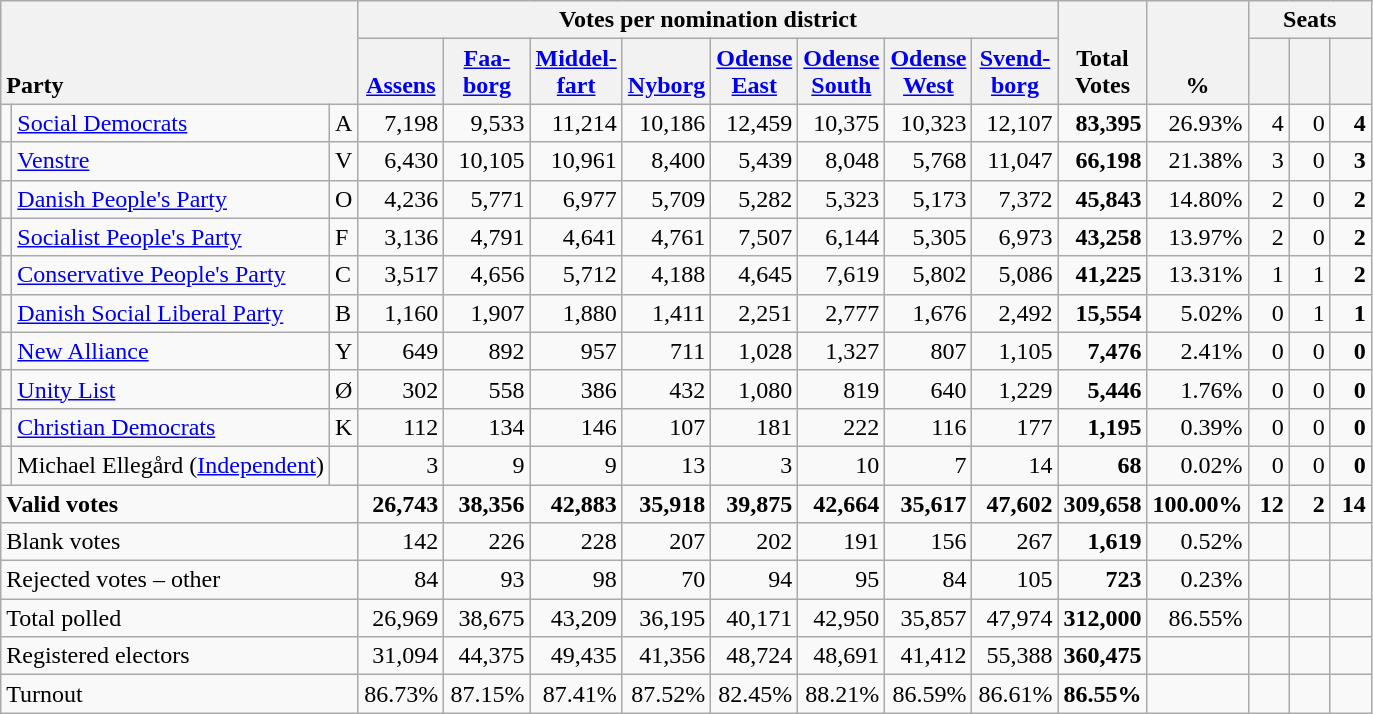<table class="wikitable" border="1" style="text-align:right;">
<tr>
<th style="text-align:left;" valign=bottom rowspan=2 colspan=3>Party</th>
<th colspan=8>Votes per nomination district</th>
<th align=center valign=bottom rowspan=2 width="50">Total Votes</th>
<th align=center valign=bottom rowspan=2 width="50">%</th>
<th colspan=3>Seats</th>
</tr>
<tr>
<th align=center valign=bottom width="50"><a href='#'>Assens</a></th>
<th align="center" valign="bottom" width="50"><a href='#'>Faa- borg</a></th>
<th align="center" valign="bottom" width="50"><a href='#'>Middel- fart</a></th>
<th align="center" valign="bottom" width="50"><a href='#'>Nyborg</a></th>
<th align="center" valign="bottom" width="50"><a href='#'>Odense East</a></th>
<th align="center" valign="bottom" width="50"><a href='#'>Odense South</a></th>
<th align="center" valign="bottom" width="50"><a href='#'>Odense West</a></th>
<th align="center" valign="bottom" width="50"><a href='#'>Svend- borg</a></th>
<th align="center" valign="bottom" width="20"><small></small></th>
<th align=center valign=bottom width="20"><small><a href='#'></a></small></th>
<th align=center valign=bottom width="20"><small></small></th>
</tr>
<tr>
<td></td>
<td align=left><a href='#'>Social Democrats</a></td>
<td align=left>A</td>
<td>7,198</td>
<td>9,533</td>
<td>11,214</td>
<td>10,186</td>
<td>12,459</td>
<td>10,375</td>
<td>10,323</td>
<td>12,107</td>
<td><strong>83,395</strong></td>
<td>26.93%</td>
<td>4</td>
<td>0</td>
<td><strong>4</strong></td>
</tr>
<tr>
<td></td>
<td align=left><a href='#'>Venstre</a></td>
<td align=left>V</td>
<td>6,430</td>
<td>10,105</td>
<td>10,961</td>
<td>8,400</td>
<td>5,439</td>
<td>8,048</td>
<td>5,768</td>
<td>11,047</td>
<td><strong>66,198</strong></td>
<td>21.38%</td>
<td>3</td>
<td>0</td>
<td><strong>3</strong></td>
</tr>
<tr>
<td></td>
<td align=left><a href='#'>Danish People's Party</a></td>
<td align=left>O</td>
<td>4,236</td>
<td>5,771</td>
<td>6,977</td>
<td>5,709</td>
<td>5,282</td>
<td>5,323</td>
<td>5,173</td>
<td>7,372</td>
<td><strong>45,843</strong></td>
<td>14.80%</td>
<td>2</td>
<td>0</td>
<td><strong>2</strong></td>
</tr>
<tr>
<td></td>
<td align=left><a href='#'>Socialist People's Party</a></td>
<td align=left>F</td>
<td>3,136</td>
<td>4,791</td>
<td>4,641</td>
<td>4,761</td>
<td>7,507</td>
<td>6,144</td>
<td>5,305</td>
<td>6,973</td>
<td><strong>43,258</strong></td>
<td>13.97%</td>
<td>2</td>
<td>0</td>
<td><strong>2</strong></td>
</tr>
<tr>
<td></td>
<td align=left style="white-space: nowrap;"><a href='#'>Conservative People's Party</a></td>
<td align=left>C</td>
<td>3,517</td>
<td>4,656</td>
<td>5,712</td>
<td>4,188</td>
<td>4,645</td>
<td>7,619</td>
<td>5,802</td>
<td>5,086</td>
<td><strong>41,225</strong></td>
<td>13.31%</td>
<td>1</td>
<td>1</td>
<td><strong>2</strong></td>
</tr>
<tr>
<td></td>
<td align=left><a href='#'>Danish Social Liberal Party</a></td>
<td align=left>B</td>
<td>1,160</td>
<td>1,907</td>
<td>1,880</td>
<td>1,411</td>
<td>2,251</td>
<td>2,777</td>
<td>1,676</td>
<td>2,492</td>
<td><strong>15,554</strong></td>
<td>5.02%</td>
<td>0</td>
<td>1</td>
<td><strong>1</strong></td>
</tr>
<tr>
<td></td>
<td align=left><a href='#'>New Alliance</a></td>
<td align=left>Y</td>
<td>649</td>
<td>892</td>
<td>957</td>
<td>711</td>
<td>1,028</td>
<td>1,327</td>
<td>807</td>
<td>1,105</td>
<td><strong>7,476</strong></td>
<td>2.41%</td>
<td>0</td>
<td>0</td>
<td><strong>0</strong></td>
</tr>
<tr>
<td></td>
<td align=left><a href='#'>Unity List</a></td>
<td align=left>Ø</td>
<td>302</td>
<td>558</td>
<td>386</td>
<td>432</td>
<td>1,080</td>
<td>819</td>
<td>640</td>
<td>1,229</td>
<td><strong>5,446</strong></td>
<td>1.76%</td>
<td>0</td>
<td>0</td>
<td><strong>0</strong></td>
</tr>
<tr>
<td></td>
<td align=left><a href='#'>Christian Democrats</a></td>
<td align=left>K</td>
<td>112</td>
<td>134</td>
<td>146</td>
<td>107</td>
<td>181</td>
<td>222</td>
<td>116</td>
<td>177</td>
<td><strong>1,195</strong></td>
<td>0.39%</td>
<td>0</td>
<td>0</td>
<td><strong>0</strong></td>
</tr>
<tr>
<td></td>
<td align=left>Michael Ellegård (<a href='#'>Independent</a>)</td>
<td></td>
<td>3</td>
<td>9</td>
<td>9</td>
<td>13</td>
<td>3</td>
<td>10</td>
<td>7</td>
<td>14</td>
<td><strong>68</strong></td>
<td>0.02%</td>
<td>0</td>
<td>0</td>
<td><strong>0</strong></td>
</tr>
<tr style="font-weight:bold">
<td align=left colspan=3>Valid votes</td>
<td>26,743</td>
<td>38,356</td>
<td>42,883</td>
<td>35,918</td>
<td>39,875</td>
<td>42,664</td>
<td>35,617</td>
<td>47,602</td>
<td>309,658</td>
<td>100.00%</td>
<td>12</td>
<td>2</td>
<td>14</td>
</tr>
<tr>
<td align=left colspan=3>Blank votes</td>
<td>142</td>
<td>226</td>
<td>228</td>
<td>207</td>
<td>202</td>
<td>191</td>
<td>156</td>
<td>267</td>
<td><strong>1,619</strong></td>
<td>0.52%</td>
<td></td>
<td></td>
<td></td>
</tr>
<tr>
<td align=left colspan=3>Rejected votes – other</td>
<td>84</td>
<td>93</td>
<td>98</td>
<td>70</td>
<td>94</td>
<td>95</td>
<td>84</td>
<td>105</td>
<td><strong>723</strong></td>
<td>0.23%</td>
<td></td>
<td></td>
<td></td>
</tr>
<tr>
<td align=left colspan=3>Total polled</td>
<td>26,969</td>
<td>38,675</td>
<td>43,209</td>
<td>36,195</td>
<td>40,171</td>
<td>42,950</td>
<td>35,857</td>
<td>47,974</td>
<td><strong>312,000</strong></td>
<td>86.55%</td>
<td></td>
<td></td>
<td></td>
</tr>
<tr>
<td align=left colspan=3>Registered electors</td>
<td>31,094</td>
<td>44,375</td>
<td>49,435</td>
<td>41,356</td>
<td>48,724</td>
<td>48,691</td>
<td>41,412</td>
<td>55,388</td>
<td><strong>360,475</strong></td>
<td></td>
<td></td>
<td></td>
<td></td>
</tr>
<tr>
<td align=left colspan=3>Turnout</td>
<td>86.73%</td>
<td>87.15%</td>
<td>87.41%</td>
<td>87.52%</td>
<td>82.45%</td>
<td>88.21%</td>
<td>86.59%</td>
<td>86.61%</td>
<td><strong>86.55%</strong></td>
<td></td>
<td></td>
<td></td>
<td></td>
</tr>
</table>
